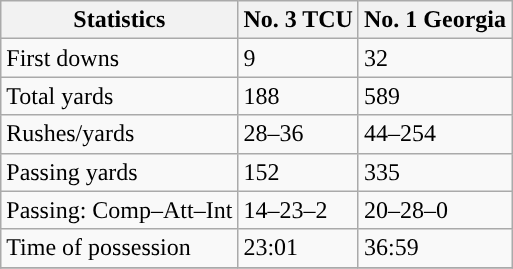<table class="wikitable" style="float: left;">
<tr>
<th>Statistics</th>
<th>No. 3 TCU</th>
<th>No. 1 Georgia</th>
</tr>
<tr>
<td>First downs</td>
<td>9</td>
<td>32</td>
</tr>
<tr>
<td>Total yards</td>
<td>188</td>
<td>589</td>
</tr>
<tr>
<td>Rushes/yards</td>
<td>28–36</td>
<td>44–254</td>
</tr>
<tr>
<td>Passing yards</td>
<td>152</td>
<td>335</td>
</tr>
<tr>
<td>Passing: Comp–Att–Int</td>
<td>14–23–2</td>
<td>20–28–0</td>
</tr>
<tr>
<td>Time of possession</td>
<td>23:01</td>
<td>36:59</td>
</tr>
<tr>
</tr>
</table>
